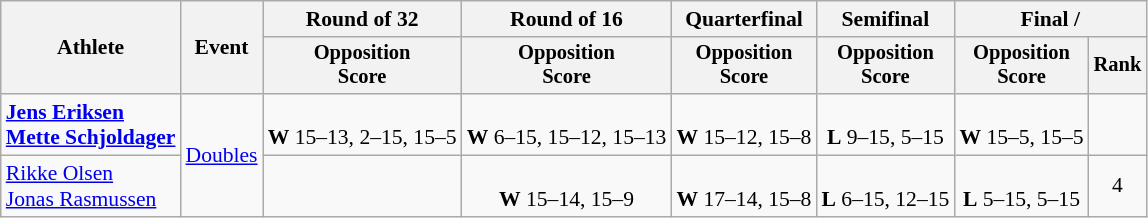<table class=wikitable style="font-size:90%">
<tr>
<th rowspan="2">Athlete</th>
<th rowspan="2">Event</th>
<th>Round of 32</th>
<th>Round of 16</th>
<th>Quarterfinal</th>
<th>Semifinal</th>
<th colspan=2>Final / </th>
</tr>
<tr style="font-size:95%">
<th>Opposition<br>Score</th>
<th>Opposition<br>Score</th>
<th>Opposition<br>Score</th>
<th>Opposition<br>Score</th>
<th>Opposition<br>Score</th>
<th>Rank</th>
</tr>
<tr align=center>
<td align=left><strong><a href='#'>Jens Eriksen</a><br><a href='#'>Mette Schjoldager</a></strong></td>
<td align=left rowspan=2><a href='#'>Doubles</a></td>
<td><br><strong>W</strong> 15–13, 2–15, 15–5</td>
<td><br><strong>W</strong> 6–15, 15–12, 15–13</td>
<td><br><strong>W</strong> 15–12, 15–8</td>
<td><br><strong>L</strong> 9–15, 5–15</td>
<td><br><strong>W</strong> 15–5, 15–5</td>
<td></td>
</tr>
<tr align=center>
<td align=left><a href='#'>Rikke Olsen</a><br><a href='#'>Jonas Rasmussen</a></td>
<td></td>
<td><br><strong>W</strong> 15–14, 15–9</td>
<td><br><strong>W</strong> 17–14, 15–8</td>
<td><br><strong>L</strong> 6–15, 12–15</td>
<td><br><strong>L</strong> 5–15, 5–15</td>
<td>4</td>
</tr>
</table>
